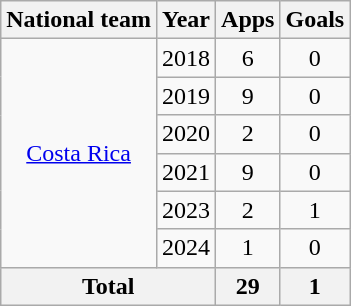<table class="wikitable" style="text-align:center">
<tr>
<th>National team</th>
<th>Year</th>
<th>Apps</th>
<th>Goals</th>
</tr>
<tr>
<td rowspan="6"><a href='#'>Costa Rica</a></td>
<td>2018</td>
<td>6</td>
<td>0</td>
</tr>
<tr>
<td>2019</td>
<td>9</td>
<td>0</td>
</tr>
<tr>
<td>2020</td>
<td>2</td>
<td>0</td>
</tr>
<tr>
<td>2021</td>
<td>9</td>
<td>0</td>
</tr>
<tr>
<td>2023</td>
<td>2</td>
<td>1</td>
</tr>
<tr>
<td>2024</td>
<td>1</td>
<td>0</td>
</tr>
<tr>
<th colspan="2">Total</th>
<th>29</th>
<th>1</th>
</tr>
</table>
